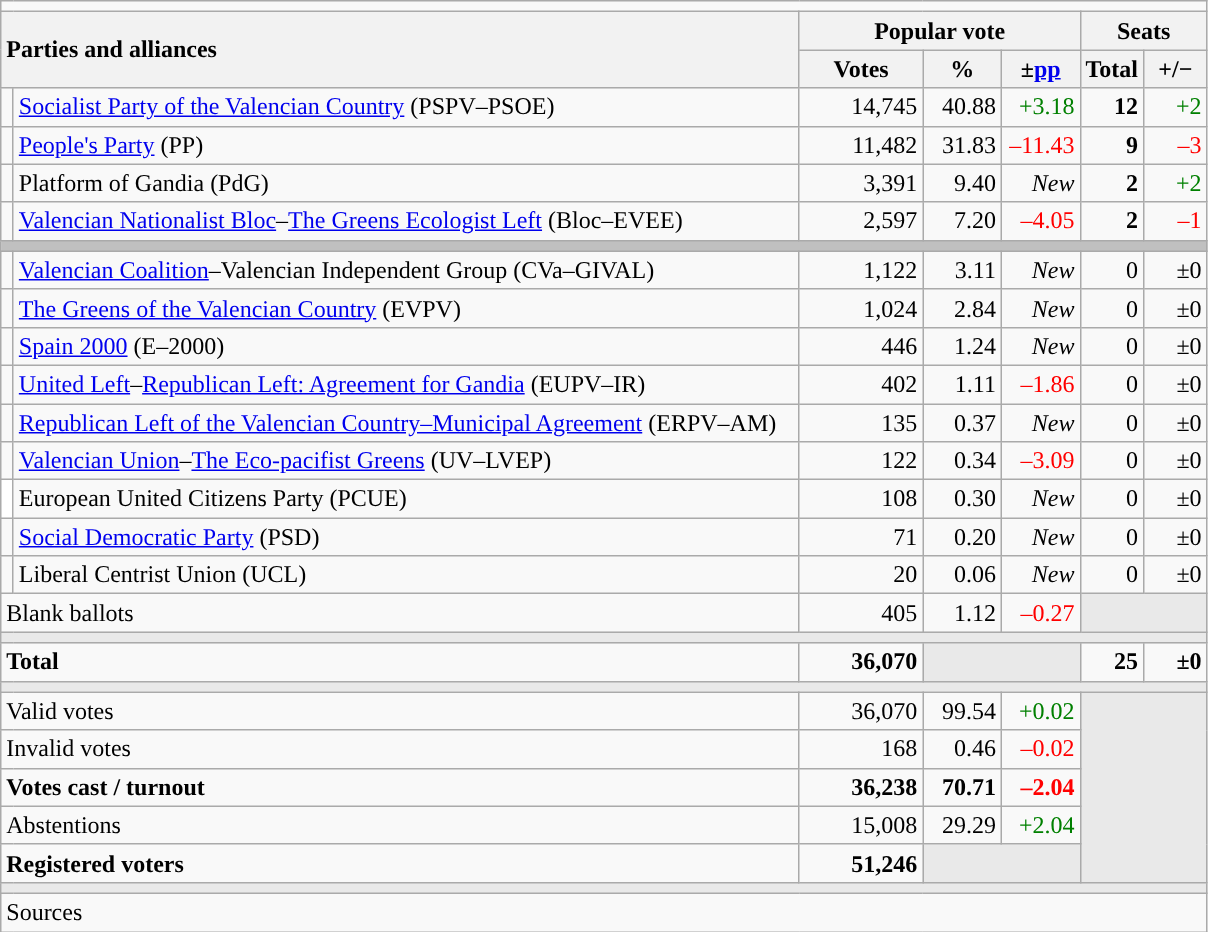<table class="wikitable" style="text-align:right;">
<tr>
<td colspan="7"></td>
</tr>
<tr>
<th style="text-align:left;" rowspan="2" colspan="2" width="525">Parties and alliances</th>
<th colspan="3">Popular vote</th>
<th colspan="2">Seats</th>
</tr>
<tr>
<th width="75">Votes</th>
<th width="45">%</th>
<th width="45">±<a href='#'>pp</a></th>
<th width="35">Total</th>
<th width="35">+/−</th>
</tr>
<tr>
<td width="1" style="color:inherit;background:"></td>
<td align="left"><a href='#'>Socialist Party of the Valencian Country</a> (PSPV–PSOE)</td>
<td>14,745</td>
<td>40.88</td>
<td style="color:green;">+3.18</td>
<td><strong>12</strong></td>
<td style="color:green;">+2</td>
</tr>
<tr>
<td style="color:inherit;background:"></td>
<td align="left"><a href='#'>People's Party</a> (PP)</td>
<td>11,482</td>
<td>31.83</td>
<td style="color:red;">–11.43</td>
<td><strong>9</strong></td>
<td style="color:red;">–3</td>
</tr>
<tr>
<td style="color:inherit;background:"></td>
<td align="left">Platform of Gandia (PdG)</td>
<td>3,391</td>
<td>9.40</td>
<td><em>New</em></td>
<td><strong>2</strong></td>
<td style="color:green;">+2</td>
</tr>
<tr>
<td style="color:inherit;background:"></td>
<td align="left"><a href='#'>Valencian Nationalist Bloc</a>–<a href='#'>The Greens Ecologist Left</a> (Bloc–EVEE)</td>
<td>2,597</td>
<td>7.20</td>
<td style="color:red;">–4.05</td>
<td><strong>2</strong></td>
<td style="color:red;">–1</td>
</tr>
<tr>
<td colspan="7" bgcolor="#C0C0C0"></td>
</tr>
<tr>
<td style="color:inherit;background:"></td>
<td align="left"><a href='#'>Valencian Coalition</a>–Valencian Independent Group (CVa–GIVAL)</td>
<td>1,122</td>
<td>3.11</td>
<td><em>New</em></td>
<td>0</td>
<td>±0</td>
</tr>
<tr>
<td style="color:inherit;background:"></td>
<td align="left"><a href='#'>The Greens of the Valencian Country</a> (EVPV)</td>
<td>1,024</td>
<td>2.84</td>
<td><em>New</em></td>
<td>0</td>
<td>±0</td>
</tr>
<tr>
<td style="color:inherit;background:"></td>
<td align="left"><a href='#'>Spain 2000</a> (E–2000)</td>
<td>446</td>
<td>1.24</td>
<td><em>New</em></td>
<td>0</td>
<td>±0</td>
</tr>
<tr>
<td style="color:inherit;background:"></td>
<td align="left"><a href='#'>United Left</a>–<a href='#'>Republican Left: Agreement for Gandia</a> (EUPV–IR)</td>
<td>402</td>
<td>1.11</td>
<td style="color:red;">–1.86</td>
<td>0</td>
<td>±0</td>
</tr>
<tr>
<td style="color:inherit;background:"></td>
<td align="left"><a href='#'>Republican Left of the Valencian Country–Municipal Agreement</a> (ERPV–AM)</td>
<td>135</td>
<td>0.37</td>
<td><em>New</em></td>
<td>0</td>
<td>±0</td>
</tr>
<tr>
<td style="color:inherit;background:"></td>
<td align="left"><a href='#'>Valencian Union</a>–<a href='#'>The Eco-pacifist Greens</a> (UV–LVEP)</td>
<td>122</td>
<td>0.34</td>
<td style="color:red;">–3.09</td>
<td>0</td>
<td>±0</td>
</tr>
<tr>
<td bgcolor="white"></td>
<td align="left">European United Citizens Party (PCUE)</td>
<td>108</td>
<td>0.30</td>
<td><em>New</em></td>
<td>0</td>
<td>±0</td>
</tr>
<tr>
<td style="color:inherit;background:"></td>
<td align="left"><a href='#'>Social Democratic Party</a> (PSD)</td>
<td>71</td>
<td>0.20</td>
<td><em>New</em></td>
<td>0</td>
<td>±0</td>
</tr>
<tr>
<td style="color:inherit;background:"></td>
<td align="left">Liberal Centrist Union (UCL)</td>
<td>20</td>
<td>0.06</td>
<td><em>New</em></td>
<td>0</td>
<td>±0</td>
</tr>
<tr>
<td align="left" colspan="2">Blank ballots</td>
<td>405</td>
<td>1.12</td>
<td style="color:red;">–0.27</td>
<td bgcolor="#E9E9E9" colspan="2"></td>
</tr>
<tr>
<td colspan="7" bgcolor="#E9E9E9"></td>
</tr>
<tr style="font-weight:bold;">
<td align="left" colspan="2">Total</td>
<td>36,070</td>
<td bgcolor="#E9E9E9" colspan="2"></td>
<td>25</td>
<td>±0</td>
</tr>
<tr>
<td colspan="7" bgcolor="#E9E9E9"></td>
</tr>
<tr>
<td align="left" colspan="2">Valid votes</td>
<td>36,070</td>
<td>99.54</td>
<td style="color:green;">+0.02</td>
<td bgcolor="#E9E9E9" colspan="2" rowspan="5"></td>
</tr>
<tr>
<td align="left" colspan="2">Invalid votes</td>
<td>168</td>
<td>0.46</td>
<td style="color:red;">–0.02</td>
</tr>
<tr style="font-weight:bold;">
<td align="left" colspan="2">Votes cast / turnout</td>
<td>36,238</td>
<td>70.71</td>
<td style="color:red;">–2.04</td>
</tr>
<tr>
<td align="left" colspan="2">Abstentions</td>
<td>15,008</td>
<td>29.29</td>
<td style="color:green;">+2.04</td>
</tr>
<tr style="font-weight:bold;">
<td align="left" colspan="2">Registered voters</td>
<td>51,246</td>
<td bgcolor="#E9E9E9" colspan="2"></td>
</tr>
<tr>
<td colspan="7" bgcolor="#E9E9E9"></td>
</tr>
<tr>
<td align="left" colspan="7">Sources</td>
</tr>
</table>
